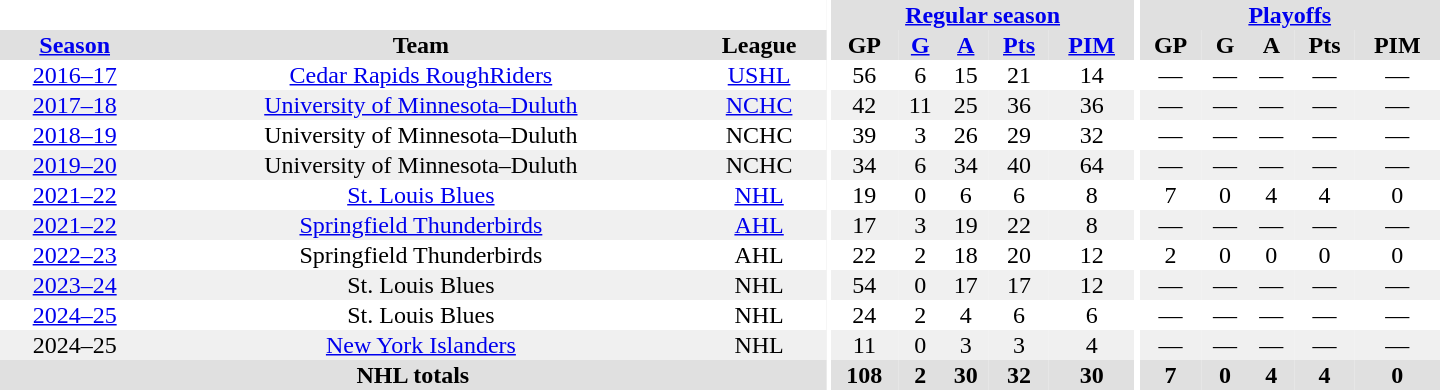<table border="0" cellpadding="1" cellspacing="0" style="text-align:center; width:60em">
<tr bgcolor="#e0e0e0">
<th colspan="3" bgcolor="#ffffff"></th>
<th rowspan="100" bgcolor="#ffffff"></th>
<th colspan="5"><a href='#'>Regular season</a></th>
<th rowspan="100" bgcolor="#ffffff"></th>
<th colspan="5"><a href='#'>Playoffs</a></th>
</tr>
<tr bgcolor="#e0e0e0">
<th><a href='#'>Season</a></th>
<th>Team</th>
<th>League</th>
<th>GP</th>
<th><a href='#'>G</a></th>
<th><a href='#'>A</a></th>
<th><a href='#'>Pts</a></th>
<th><a href='#'>PIM</a></th>
<th>GP</th>
<th>G</th>
<th>A</th>
<th>Pts</th>
<th>PIM</th>
</tr>
<tr>
<td><a href='#'>2016–17</a></td>
<td><a href='#'>Cedar Rapids RoughRiders</a></td>
<td><a href='#'>USHL</a></td>
<td>56</td>
<td>6</td>
<td>15</td>
<td>21</td>
<td>14</td>
<td>—</td>
<td>—</td>
<td>—</td>
<td>—</td>
<td>—</td>
</tr>
<tr bgcolor="#f0f0f0">
<td><a href='#'>2017–18</a></td>
<td><a href='#'>University of Minnesota–Duluth</a></td>
<td><a href='#'>NCHC</a></td>
<td>42</td>
<td>11</td>
<td>25</td>
<td>36</td>
<td>36</td>
<td>—</td>
<td>—</td>
<td>—</td>
<td>—</td>
<td>—</td>
</tr>
<tr>
<td><a href='#'>2018–19</a></td>
<td>University of Minnesota–Duluth</td>
<td>NCHC</td>
<td>39</td>
<td>3</td>
<td>26</td>
<td>29</td>
<td>32</td>
<td>—</td>
<td>—</td>
<td>—</td>
<td>—</td>
<td>—</td>
</tr>
<tr bgcolor="#f0f0f0">
<td><a href='#'>2019–20</a></td>
<td>University of Minnesota–Duluth</td>
<td>NCHC</td>
<td>34</td>
<td>6</td>
<td>34</td>
<td>40</td>
<td>64</td>
<td>—</td>
<td>—</td>
<td>—</td>
<td>—</td>
<td>—</td>
</tr>
<tr>
<td><a href='#'>2021–22</a></td>
<td><a href='#'>St. Louis Blues</a></td>
<td><a href='#'>NHL</a></td>
<td>19</td>
<td>0</td>
<td>6</td>
<td>6</td>
<td>8</td>
<td>7</td>
<td>0</td>
<td>4</td>
<td>4</td>
<td>0</td>
</tr>
<tr bgcolor="#f0f0f0">
<td><a href='#'>2021–22</a></td>
<td><a href='#'>Springfield Thunderbirds</a></td>
<td><a href='#'>AHL</a></td>
<td>17</td>
<td>3</td>
<td>19</td>
<td>22</td>
<td>8</td>
<td>—</td>
<td>—</td>
<td>—</td>
<td>—</td>
<td>—</td>
</tr>
<tr>
<td><a href='#'>2022–23</a></td>
<td>Springfield Thunderbirds</td>
<td>AHL</td>
<td>22</td>
<td>2</td>
<td>18</td>
<td>20</td>
<td>12</td>
<td>2</td>
<td>0</td>
<td>0</td>
<td>0</td>
<td>0</td>
</tr>
<tr bgcolor="#f0f0f0">
<td><a href='#'>2023–24</a></td>
<td>St. Louis Blues</td>
<td>NHL</td>
<td>54</td>
<td>0</td>
<td>17</td>
<td>17</td>
<td>12</td>
<td>—</td>
<td>—</td>
<td>—</td>
<td>—</td>
<td>—</td>
</tr>
<tr>
<td><a href='#'>2024–25</a></td>
<td>St. Louis Blues</td>
<td>NHL</td>
<td>24</td>
<td>2</td>
<td>4</td>
<td>6</td>
<td>6</td>
<td>—</td>
<td>—</td>
<td>—</td>
<td>—</td>
<td>—</td>
</tr>
<tr bgcolor="#f0f0f0">
<td>2024–25</td>
<td><a href='#'>New York Islanders</a></td>
<td>NHL</td>
<td>11</td>
<td>0</td>
<td>3</td>
<td>3</td>
<td>4</td>
<td>—</td>
<td>—</td>
<td>—</td>
<td>—</td>
<td>—</td>
</tr>
<tr bgcolor="#e0e0e0">
<th colspan="3">NHL totals</th>
<th>108</th>
<th>2</th>
<th>30</th>
<th>32</th>
<th>30</th>
<th>7</th>
<th>0</th>
<th>4</th>
<th>4</th>
<th>0</th>
</tr>
</table>
